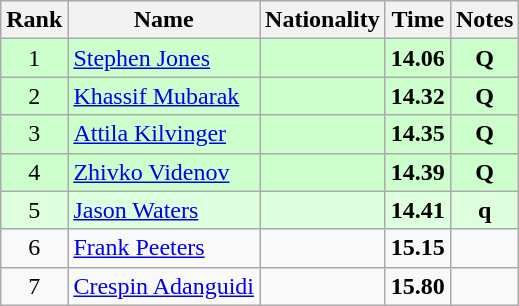<table class="wikitable sortable" style="text-align:center">
<tr>
<th>Rank</th>
<th>Name</th>
<th>Nationality</th>
<th>Time</th>
<th>Notes</th>
</tr>
<tr bgcolor=ccffcc>
<td>1</td>
<td align=left><a href='#'>Stephen Jones</a></td>
<td align=left></td>
<td><strong>14.06</strong></td>
<td><strong>Q</strong></td>
</tr>
<tr bgcolor=ccffcc>
<td>2</td>
<td align=left><a href='#'>Khassif Mubarak</a></td>
<td align=left></td>
<td><strong>14.32</strong></td>
<td><strong>Q</strong></td>
</tr>
<tr bgcolor=ccffcc>
<td>3</td>
<td align=left><a href='#'>Attila Kilvinger</a></td>
<td align=left></td>
<td><strong>14.35</strong></td>
<td><strong>Q</strong></td>
</tr>
<tr bgcolor=ccffcc>
<td>4</td>
<td align=left><a href='#'>Zhivko Videnov</a></td>
<td align=left></td>
<td><strong>14.39</strong></td>
<td><strong>Q</strong></td>
</tr>
<tr bgcolor=ddffdd>
<td>5</td>
<td align=left><a href='#'>Jason Waters</a></td>
<td align=left></td>
<td><strong>14.41</strong></td>
<td><strong>q</strong></td>
</tr>
<tr>
<td>6</td>
<td align=left><a href='#'>Frank Peeters</a></td>
<td align=left></td>
<td><strong>15.15</strong></td>
<td></td>
</tr>
<tr>
<td>7</td>
<td align=left><a href='#'>Crespin Adanguidi</a></td>
<td align=left></td>
<td><strong>15.80</strong></td>
<td></td>
</tr>
</table>
